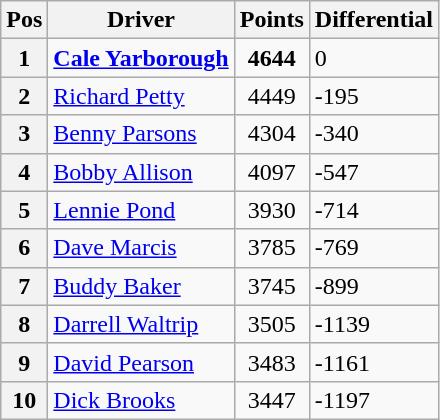<table class="wikitable">
<tr>
<th>Pos</th>
<th>Driver</th>
<th>Points</th>
<th>Differential</th>
</tr>
<tr>
<th>1 </th>
<td><strong><a href='#'>Cale Yarborough</a></strong></td>
<td style="text-align:center;"><strong>4644</strong></td>
<td>0</td>
</tr>
<tr>
<th>2 </th>
<td><a href='#'>Richard Petty</a></td>
<td style="text-align:center;">4449</td>
<td>-195</td>
</tr>
<tr>
<th>3 </th>
<td><a href='#'>Benny Parsons</a></td>
<td style="text-align:center;">4304</td>
<td>-340</td>
</tr>
<tr>
<th>4 </th>
<td><a href='#'>Bobby Allison</a></td>
<td style="text-align:center;">4097</td>
<td>-547</td>
</tr>
<tr>
<th>5 </th>
<td><a href='#'>Lennie Pond</a></td>
<td style="text-align:center;">3930</td>
<td>-714</td>
</tr>
<tr>
<th>6 </th>
<td><a href='#'>Dave Marcis</a></td>
<td style="text-align:center;">3785</td>
<td>-769</td>
</tr>
<tr>
<th>7 </th>
<td><a href='#'>Buddy Baker</a></td>
<td style="text-align:center;">3745</td>
<td>-899</td>
</tr>
<tr>
<th>8 </th>
<td><a href='#'>Darrell Waltrip</a></td>
<td style="text-align:center;">3505</td>
<td>-1139</td>
</tr>
<tr>
<th>9 </th>
<td><a href='#'>David Pearson</a></td>
<td style="text-align:center;">3483</td>
<td>-1161</td>
</tr>
<tr>
<th>10 </th>
<td><a href='#'>Dick Brooks</a></td>
<td style="text-align:center;">3447</td>
<td>-1197</td>
</tr>
</table>
